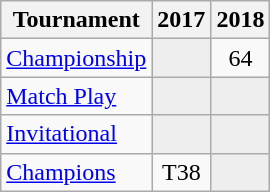<table class="wikitable" style="text-align:center;">
<tr>
<th>Tournament</th>
<th>2017</th>
<th>2018</th>
</tr>
<tr>
<td align="left"><a href='#'>Championship</a></td>
<td style="background:#eeeeee;"></td>
<td>64</td>
</tr>
<tr>
<td align="left"><a href='#'>Match Play</a></td>
<td style="background:#eeeeee;"></td>
<td style="background:#eeeeee;"></td>
</tr>
<tr>
<td align="left"><a href='#'>Invitational</a></td>
<td style="background:#eeeeee;"></td>
<td style="background:#eeeeee;"></td>
</tr>
<tr>
<td align="left"><a href='#'>Champions</a></td>
<td>T38</td>
<td style="background:#eeeeee;"></td>
</tr>
</table>
